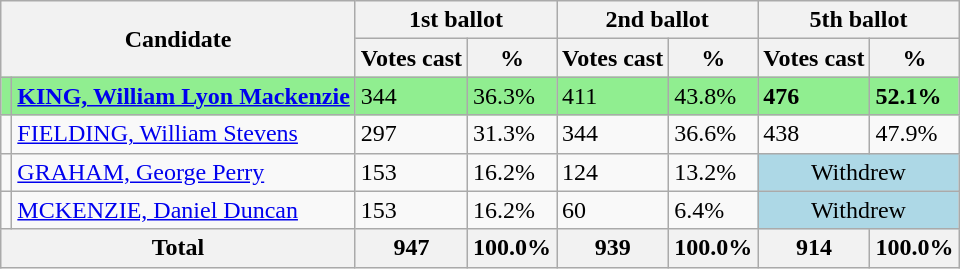<table class="wikitable">
<tr>
<th rowspan="2" colspan="2">Candidate</th>
<th colspan="2">1st ballot</th>
<th colspan="2">2nd ballot</th>
<th colspan="2">5th ballot</th>
</tr>
<tr>
<th>Votes cast</th>
<th>%</th>
<th>Votes cast</th>
<th>%</th>
<th>Votes cast</th>
<th>%</th>
</tr>
<tr style="background:lightgreen;">
<td></td>
<td><strong><a href='#'>KING, William Lyon Mackenzie</a></strong></td>
<td>344</td>
<td>36.3%</td>
<td>411</td>
<td>43.8%</td>
<td><strong>476</strong></td>
<td><strong>52.1%</strong></td>
</tr>
<tr>
<td></td>
<td><a href='#'>FIELDING, William Stevens</a></td>
<td>297</td>
<td>31.3%</td>
<td>344</td>
<td>36.6%</td>
<td>438</td>
<td>47.9%</td>
</tr>
<tr>
<td></td>
<td><a href='#'>GRAHAM, George Perry</a></td>
<td>153</td>
<td>16.2%</td>
<td>124</td>
<td>13.2%</td>
<td style="text-align:center; background:lightblue;" colspan="2">Withdrew</td>
</tr>
<tr>
<td></td>
<td><a href='#'>MCKENZIE, Daniel Duncan</a></td>
<td>153</td>
<td>16.2%</td>
<td>60</td>
<td>6.4%</td>
<td style="text-align:center; background:lightblue;" colspan="2">Withdrew</td>
</tr>
<tr>
<th colspan="2">Total</th>
<th>947</th>
<th>100.0%</th>
<th>939</th>
<th>100.0%</th>
<th>914</th>
<th>100.0%</th>
</tr>
</table>
